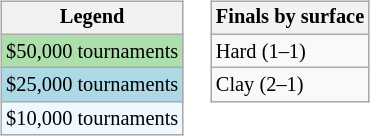<table>
<tr valign=top>
<td><br><table class=wikitable style="font-size:85%">
<tr>
<th>Legend</th>
</tr>
<tr style="background:#addfad;">
<td>$50,000 tournaments</td>
</tr>
<tr style="background:lightblue;">
<td>$25,000 tournaments</td>
</tr>
<tr style="background:#f0f8ff;">
<td>$10,000 tournaments</td>
</tr>
</table>
</td>
<td><br><table class=wikitable style="font-size:85%">
<tr>
<th>Finals by surface</th>
</tr>
<tr>
<td>Hard (1–1)</td>
</tr>
<tr>
<td>Clay (2–1)</td>
</tr>
</table>
</td>
</tr>
</table>
